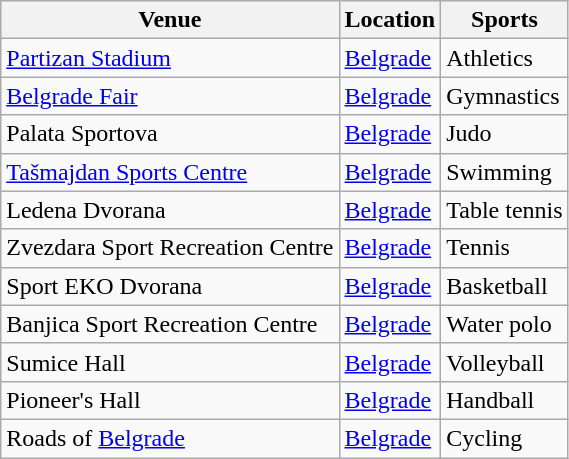<table class="wikitable">
<tr>
<th>Venue</th>
<th>Location</th>
<th>Sports</th>
</tr>
<tr>
<td><a href='#'>Partizan Stadium</a></td>
<td><a href='#'>Belgrade</a></td>
<td>Athletics</td>
</tr>
<tr>
<td><a href='#'>Belgrade Fair</a></td>
<td><a href='#'>Belgrade</a></td>
<td>Gymnastics</td>
</tr>
<tr>
<td>Palata Sportova</td>
<td><a href='#'>Belgrade</a></td>
<td>Judo</td>
</tr>
<tr>
<td><a href='#'>Tašmajdan Sports Centre</a></td>
<td><a href='#'>Belgrade</a></td>
<td>Swimming</td>
</tr>
<tr>
<td>Ledena Dvorana</td>
<td><a href='#'>Belgrade</a></td>
<td>Table tennis</td>
</tr>
<tr>
<td>Zvezdara Sport Recreation Centre</td>
<td><a href='#'>Belgrade</a></td>
<td>Tennis</td>
</tr>
<tr>
<td>Sport EKO Dvorana</td>
<td><a href='#'>Belgrade</a></td>
<td>Basketball</td>
</tr>
<tr>
<td>Banjica Sport Recreation Centre</td>
<td><a href='#'>Belgrade</a></td>
<td>Water polo</td>
</tr>
<tr>
<td>Sumice Hall</td>
<td><a href='#'>Belgrade</a></td>
<td>Volleyball</td>
</tr>
<tr>
<td>Pioneer's Hall</td>
<td><a href='#'>Belgrade</a></td>
<td>Handball</td>
</tr>
<tr>
<td>Roads of <a href='#'>Belgrade</a></td>
<td><a href='#'>Belgrade</a></td>
<td>Cycling</td>
</tr>
</table>
